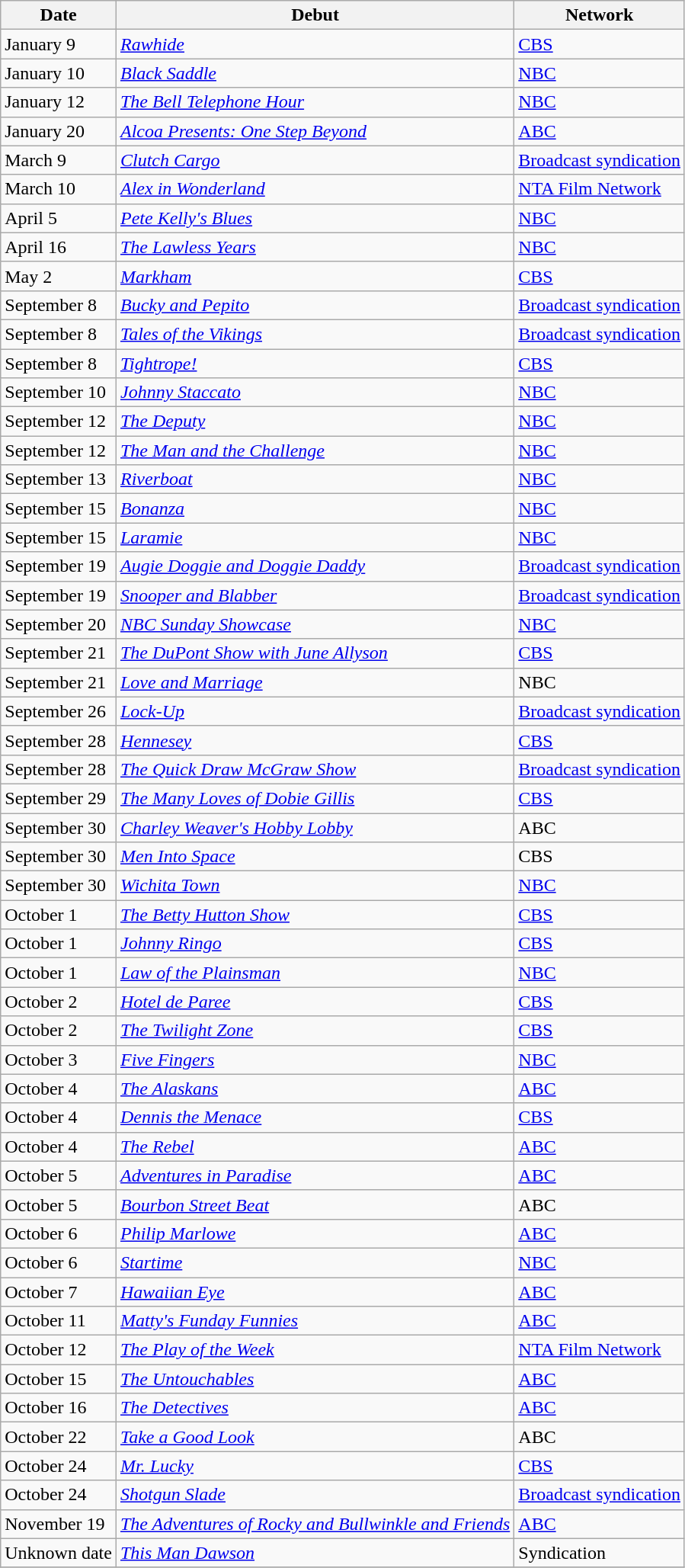<table class="wikitable sortable">
<tr>
<th>Date</th>
<th>Debut</th>
<th>Network</th>
</tr>
<tr>
<td>January 9</td>
<td><em><a href='#'>Rawhide</a></em></td>
<td><a href='#'>CBS</a></td>
</tr>
<tr>
<td>January 10</td>
<td><em><a href='#'>Black Saddle</a></em></td>
<td><a href='#'>NBC</a></td>
</tr>
<tr>
<td>January 12</td>
<td><em><a href='#'>The Bell Telephone Hour</a></em></td>
<td><a href='#'>NBC</a></td>
</tr>
<tr>
<td>January 20</td>
<td><em><a href='#'>Alcoa Presents: One Step Beyond</a></em></td>
<td><a href='#'>ABC</a></td>
</tr>
<tr>
<td>March 9</td>
<td><em><a href='#'>Clutch Cargo</a></em></td>
<td><a href='#'>Broadcast syndication</a></td>
</tr>
<tr>
<td>March 10</td>
<td><em><a href='#'>Alex in Wonderland</a></em></td>
<td><a href='#'>NTA Film Network</a></td>
</tr>
<tr>
<td>April 5</td>
<td><em><a href='#'>Pete Kelly's Blues</a></em></td>
<td><a href='#'>NBC</a></td>
</tr>
<tr>
<td>April 16</td>
<td><em><a href='#'>The Lawless Years</a></em></td>
<td><a href='#'>NBC</a></td>
</tr>
<tr>
<td>May 2</td>
<td><em><a href='#'>Markham</a></em></td>
<td><a href='#'>CBS</a></td>
</tr>
<tr>
<td>September 8</td>
<td><em><a href='#'>Bucky and Pepito</a></em></td>
<td><a href='#'>Broadcast syndication</a></td>
</tr>
<tr>
<td>September 8</td>
<td><em><a href='#'>Tales of the Vikings</a></em></td>
<td><a href='#'>Broadcast syndication</a></td>
</tr>
<tr>
<td>September 8</td>
<td><em><a href='#'>Tightrope!</a></em></td>
<td><a href='#'>CBS</a></td>
</tr>
<tr>
<td>September 10</td>
<td><em><a href='#'>Johnny Staccato</a></em></td>
<td><a href='#'>NBC</a></td>
</tr>
<tr>
<td>September 12</td>
<td><em><a href='#'>The Deputy</a></em></td>
<td><a href='#'>NBC</a></td>
</tr>
<tr>
<td>September 12</td>
<td><em><a href='#'>The Man and the Challenge</a></em></td>
<td><a href='#'>NBC</a></td>
</tr>
<tr>
<td>September 13</td>
<td><em><a href='#'>Riverboat</a></em></td>
<td><a href='#'>NBC</a></td>
</tr>
<tr>
<td>September 15</td>
<td><em><a href='#'>Bonanza</a></em></td>
<td><a href='#'>NBC</a></td>
</tr>
<tr>
<td>September 15</td>
<td><em><a href='#'>Laramie</a></em></td>
<td><a href='#'>NBC</a></td>
</tr>
<tr>
<td>September 19</td>
<td><em><a href='#'>Augie Doggie and Doggie Daddy</a></em></td>
<td><a href='#'>Broadcast syndication</a></td>
</tr>
<tr>
<td>September 19</td>
<td><em><a href='#'>Snooper and Blabber</a></em></td>
<td><a href='#'>Broadcast syndication</a></td>
</tr>
<tr>
<td>September 20</td>
<td><em><a href='#'>NBC Sunday Showcase</a></em></td>
<td><a href='#'>NBC</a></td>
</tr>
<tr>
<td>September 21</td>
<td><em><a href='#'>The DuPont Show with June Allyson</a></em></td>
<td><a href='#'>CBS</a></td>
</tr>
<tr>
<td>September 21</td>
<td><em><a href='#'>Love and Marriage</a></em></td>
<td>NBC</td>
</tr>
<tr>
<td>September 26</td>
<td><em><a href='#'>Lock-Up</a></em></td>
<td><a href='#'>Broadcast syndication</a></td>
</tr>
<tr>
<td>September 28</td>
<td><em><a href='#'>Hennesey</a></em></td>
<td><a href='#'>CBS</a></td>
</tr>
<tr>
<td>September 28</td>
<td><em><a href='#'>The Quick Draw McGraw Show</a></em></td>
<td><a href='#'>Broadcast syndication</a></td>
</tr>
<tr>
<td>September 29</td>
<td><em><a href='#'>The Many Loves of Dobie Gillis</a></em></td>
<td><a href='#'>CBS</a></td>
</tr>
<tr>
<td>September 30</td>
<td><em><a href='#'>Charley Weaver's Hobby Lobby</a></em></td>
<td>ABC</td>
</tr>
<tr>
<td>September 30</td>
<td><em><a href='#'>Men Into Space</a></em></td>
<td>CBS</td>
</tr>
<tr>
<td>September 30</td>
<td><em><a href='#'>Wichita Town</a></em></td>
<td><a href='#'>NBC</a></td>
</tr>
<tr>
<td>October 1</td>
<td><em><a href='#'>The Betty Hutton Show</a></em></td>
<td><a href='#'>CBS</a></td>
</tr>
<tr>
<td>October 1</td>
<td><em><a href='#'>Johnny Ringo</a></em></td>
<td><a href='#'>CBS</a></td>
</tr>
<tr>
<td>October 1</td>
<td><em><a href='#'>Law of the Plainsman</a></em></td>
<td><a href='#'>NBC</a></td>
</tr>
<tr>
<td>October 2</td>
<td><em><a href='#'>Hotel de Paree</a></em></td>
<td><a href='#'>CBS</a></td>
</tr>
<tr>
<td>October 2</td>
<td><em><a href='#'>The Twilight Zone</a></em></td>
<td><a href='#'>CBS</a></td>
</tr>
<tr>
<td>October 3</td>
<td><em><a href='#'>Five Fingers</a></em></td>
<td><a href='#'>NBC</a></td>
</tr>
<tr>
<td>October 4</td>
<td><em><a href='#'>The Alaskans</a></em></td>
<td><a href='#'>ABC</a></td>
</tr>
<tr>
<td>October 4</td>
<td><em><a href='#'>Dennis the Menace</a></em></td>
<td><a href='#'>CBS</a></td>
</tr>
<tr>
<td>October 4</td>
<td><em><a href='#'>The Rebel</a></em></td>
<td><a href='#'>ABC</a></td>
</tr>
<tr>
<td>October 5</td>
<td><em><a href='#'>Adventures in Paradise</a></em></td>
<td><a href='#'>ABC</a></td>
</tr>
<tr>
<td>October 5</td>
<td><em><a href='#'>Bourbon Street Beat</a></em></td>
<td>ABC</td>
</tr>
<tr>
<td>October 6</td>
<td><em><a href='#'>Philip Marlowe</a></em></td>
<td><a href='#'>ABC</a></td>
</tr>
<tr>
<td>October 6</td>
<td><em><a href='#'>Startime</a></em></td>
<td><a href='#'>NBC</a></td>
</tr>
<tr>
<td>October 7</td>
<td><em><a href='#'>Hawaiian Eye</a></em></td>
<td><a href='#'>ABC</a></td>
</tr>
<tr>
<td>October 11</td>
<td><em><a href='#'>Matty's Funday Funnies</a></em></td>
<td><a href='#'>ABC</a></td>
</tr>
<tr>
<td>October 12</td>
<td><em><a href='#'>The Play of the Week</a></em></td>
<td><a href='#'>NTA Film Network</a></td>
</tr>
<tr>
<td>October 15</td>
<td><em><a href='#'>The Untouchables</a></em></td>
<td><a href='#'>ABC</a></td>
</tr>
<tr>
<td>October 16</td>
<td><em><a href='#'>The Detectives</a></em></td>
<td><a href='#'>ABC</a></td>
</tr>
<tr>
<td>October 22</td>
<td><em><a href='#'>Take a Good Look</a></em></td>
<td>ABC</td>
</tr>
<tr>
<td>October 24</td>
<td><em><a href='#'>Mr. Lucky</a></em></td>
<td><a href='#'>CBS</a></td>
</tr>
<tr>
<td>October 24</td>
<td><em><a href='#'>Shotgun Slade</a></em></td>
<td><a href='#'>Broadcast syndication</a></td>
</tr>
<tr>
<td>November 19</td>
<td><em><a href='#'>The Adventures of Rocky and Bullwinkle and Friends</a></em></td>
<td><a href='#'>ABC</a></td>
</tr>
<tr>
<td>Unknown date</td>
<td><em><a href='#'>This Man Dawson</a></em></td>
<td>Syndication</td>
</tr>
<tr>
</tr>
</table>
